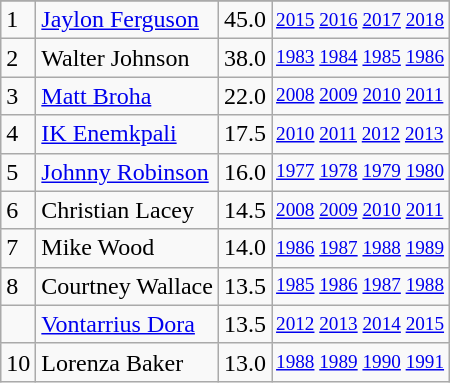<table class="wikitable">
<tr>
</tr>
<tr>
<td>1</td>
<td><a href='#'>Jaylon Ferguson</a></td>
<td>45.0</td>
<td style="font-size:80%;"><a href='#'>2015</a> <a href='#'>2016</a> <a href='#'>2017</a> <a href='#'>2018</a></td>
</tr>
<tr>
<td>2</td>
<td>Walter Johnson</td>
<td>38.0</td>
<td style="font-size:80%;"><a href='#'>1983</a> <a href='#'>1984</a> <a href='#'>1985</a> <a href='#'>1986</a></td>
</tr>
<tr>
<td>3</td>
<td><a href='#'>Matt Broha</a></td>
<td>22.0</td>
<td style="font-size:80%;"><a href='#'>2008</a> <a href='#'>2009</a> <a href='#'>2010</a> <a href='#'>2011</a></td>
</tr>
<tr>
<td>4</td>
<td><a href='#'>IK Enemkpali</a></td>
<td>17.5</td>
<td style="font-size:80%;"><a href='#'>2010</a> <a href='#'>2011</a> <a href='#'>2012</a> <a href='#'>2013</a></td>
</tr>
<tr>
<td>5</td>
<td><a href='#'>Johnny Robinson</a></td>
<td>16.0</td>
<td style="font-size:80%;"><a href='#'>1977</a> <a href='#'>1978</a> <a href='#'>1979</a> <a href='#'>1980</a></td>
</tr>
<tr>
<td>6</td>
<td>Christian Lacey</td>
<td>14.5</td>
<td style="font-size:80%;"><a href='#'>2008</a> <a href='#'>2009</a> <a href='#'>2010</a> <a href='#'>2011</a></td>
</tr>
<tr>
<td>7</td>
<td>Mike Wood</td>
<td>14.0</td>
<td style="font-size:80%;"><a href='#'>1986</a> <a href='#'>1987</a> <a href='#'>1988</a> <a href='#'>1989</a></td>
</tr>
<tr>
<td>8</td>
<td>Courtney Wallace</td>
<td>13.5</td>
<td style="font-size:80%;"><a href='#'>1985</a> <a href='#'>1986</a> <a href='#'>1987</a> <a href='#'>1988</a></td>
</tr>
<tr>
<td></td>
<td><a href='#'>Vontarrius Dora</a></td>
<td>13.5</td>
<td style="font-size:80%;"><a href='#'>2012</a> <a href='#'>2013</a> <a href='#'>2014</a> <a href='#'>2015</a></td>
</tr>
<tr>
<td>10</td>
<td>Lorenza Baker</td>
<td>13.0</td>
<td style="font-size:80%;"><a href='#'>1988</a> <a href='#'>1989</a> <a href='#'>1990</a> <a href='#'>1991</a></td>
</tr>
</table>
